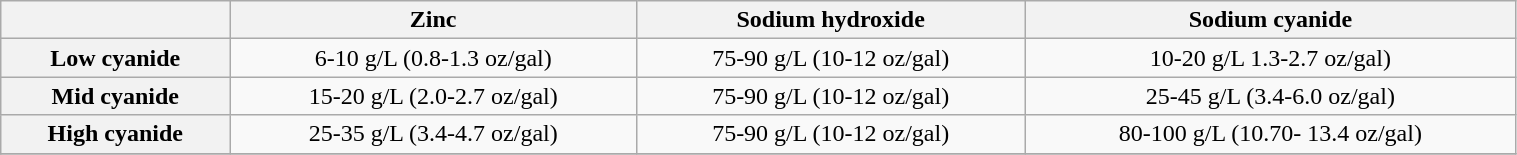<table class="wikitable" style="text-align:center; width:80%;">
<tr>
<th></th>
<th scope=col>Zinc</th>
<th scope=col>Sodium hydroxide</th>
<th scope=col>Sodium cyanide</th>
</tr>
<tr>
<th scope=row>Low cyanide</th>
<td>6-10 g/L (0.8-1.3 oz/gal)</td>
<td>75-90 g/L (10-12 oz/gal)</td>
<td>10-20 g/L 1.3-2.7 oz/gal)</td>
</tr>
<tr>
<th scope=row>Mid cyanide</th>
<td>15-20 g/L (2.0-2.7 oz/gal)</td>
<td>75-90 g/L (10-12 oz/gal)</td>
<td>25-45 g/L (3.4-6.0 oz/gal)</td>
</tr>
<tr>
<th scope=row>High cyanide</th>
<td>25-35 g/L (3.4-4.7 oz/gal)</td>
<td>75-90 g/L (10-12 oz/gal)</td>
<td>80-100 g/L (10.70- 13.4 oz/gal)</td>
</tr>
<tr>
</tr>
</table>
